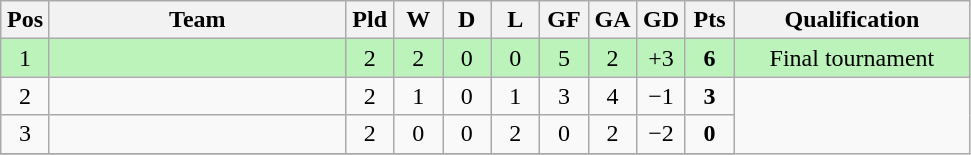<table class="wikitable" border="1" style="text-align: center;">
<tr>
<th width="25"><abbr>Pos</abbr></th>
<th width="190">Team</th>
<th width="25"><abbr>Pld</abbr></th>
<th width="25"><abbr>W</abbr></th>
<th width="25"><abbr>D</abbr></th>
<th width="25"><abbr>L</abbr></th>
<th width="25"><abbr>GF</abbr></th>
<th width="25"><abbr>GA</abbr></th>
<th width="25"><abbr>GD</abbr></th>
<th width="25"><abbr>Pts</abbr></th>
<th width="150">Qualification</th>
</tr>
<tr bgcolor = #BBF3BB>
<td>1</td>
<td align="left"></td>
<td>2</td>
<td>2</td>
<td>0</td>
<td>0</td>
<td>5</td>
<td>2</td>
<td>+3</td>
<td><strong>6</strong></td>
<td>Final tournament</td>
</tr>
<tr>
<td>2</td>
<td align="left"></td>
<td>2</td>
<td>1</td>
<td>0</td>
<td>1</td>
<td>3</td>
<td>4</td>
<td>−1</td>
<td><strong>3</strong></td>
</tr>
<tr>
<td>3</td>
<td align="left"></td>
<td>2</td>
<td>0</td>
<td>0</td>
<td>2</td>
<td>0</td>
<td>2</td>
<td>−2</td>
<td><strong>0</strong></td>
</tr>
<tr>
</tr>
</table>
